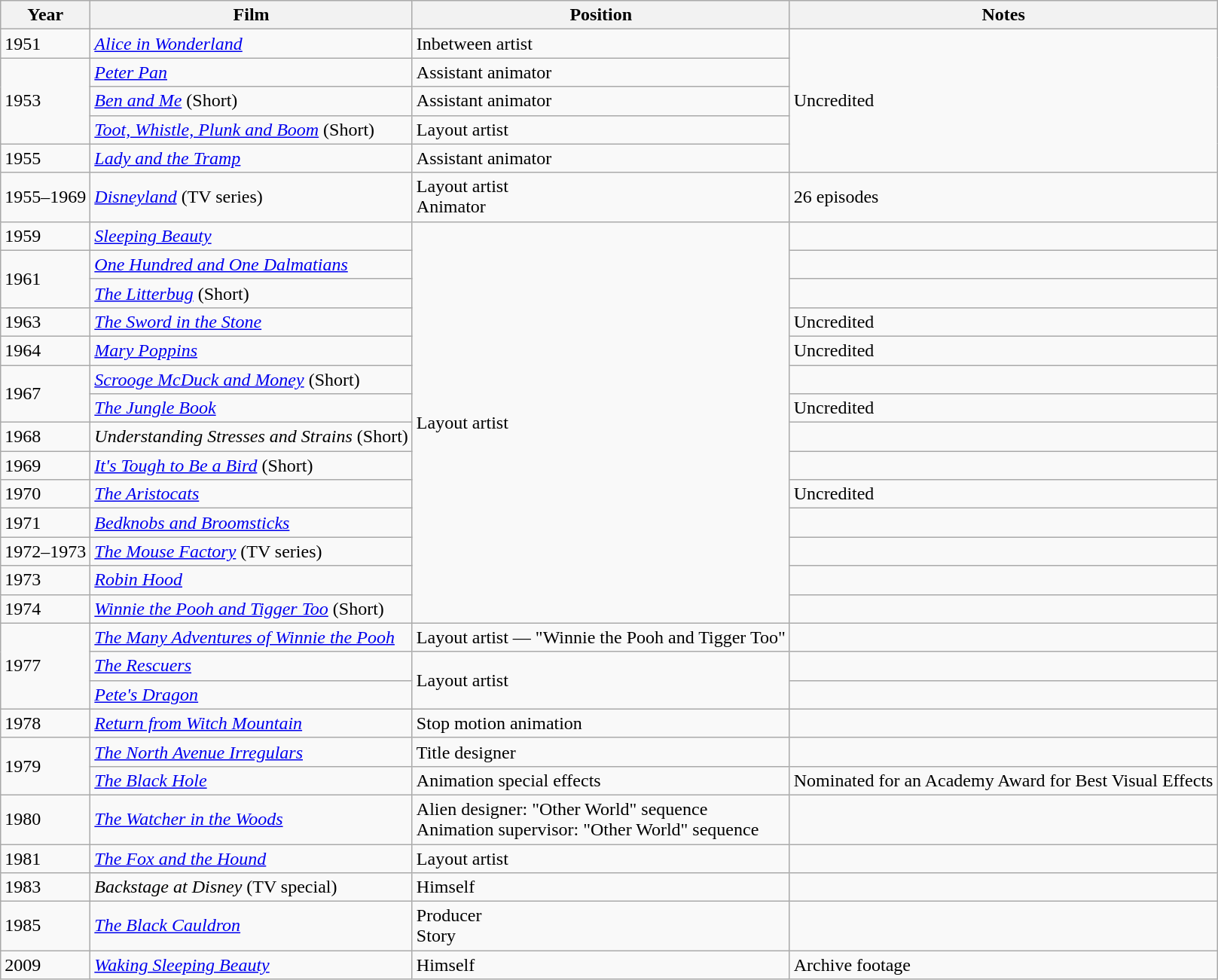<table class="wikitable">
<tr>
<th>Year</th>
<th>Film</th>
<th>Position</th>
<th>Notes</th>
</tr>
<tr>
<td>1951</td>
<td><em><a href='#'>Alice in Wonderland</a></em></td>
<td>Inbetween artist</td>
<td rowspan="5">Uncredited</td>
</tr>
<tr>
<td rowspan="3">1953</td>
<td><em><a href='#'>Peter Pan</a></em></td>
<td>Assistant animator</td>
</tr>
<tr>
<td><em><a href='#'>Ben and Me</a></em> (Short)</td>
<td>Assistant animator</td>
</tr>
<tr>
<td><em><a href='#'>Toot, Whistle, Plunk and Boom</a></em> (Short)</td>
<td>Layout artist</td>
</tr>
<tr>
<td>1955</td>
<td><em><a href='#'>Lady and the Tramp</a></em></td>
<td>Assistant animator</td>
</tr>
<tr>
<td>1955–1969</td>
<td><em><a href='#'>Disneyland</a></em> (TV series)</td>
<td>Layout artist<br>Animator</td>
<td>26 episodes</td>
</tr>
<tr>
<td>1959</td>
<td><em><a href='#'>Sleeping Beauty</a></em></td>
<td rowspan="14">Layout artist</td>
<td></td>
</tr>
<tr>
<td rowspan="2">1961</td>
<td><em><a href='#'>One Hundred and One Dalmatians</a></em></td>
<td></td>
</tr>
<tr>
<td><em><a href='#'>The Litterbug</a></em> (Short)</td>
<td></td>
</tr>
<tr>
<td>1963</td>
<td><em><a href='#'>The Sword in the Stone</a></em></td>
<td>Uncredited</td>
</tr>
<tr>
<td>1964</td>
<td><em><a href='#'>Mary Poppins</a></em></td>
<td>Uncredited</td>
</tr>
<tr>
<td rowspan="2">1967</td>
<td><em><a href='#'>Scrooge McDuck and Money</a></em> (Short)</td>
<td></td>
</tr>
<tr>
<td><em><a href='#'>The Jungle Book</a></em></td>
<td>Uncredited</td>
</tr>
<tr>
<td>1968</td>
<td><em>Understanding Stresses and Strains</em> (Short)</td>
<td></td>
</tr>
<tr>
<td>1969</td>
<td><em><a href='#'>It's Tough to Be a Bird</a></em> (Short)</td>
<td></td>
</tr>
<tr>
<td>1970</td>
<td><em><a href='#'>The Aristocats</a></em></td>
<td>Uncredited</td>
</tr>
<tr>
<td>1971</td>
<td><em><a href='#'>Bedknobs and Broomsticks</a></em></td>
<td></td>
</tr>
<tr>
<td>1972–1973</td>
<td><em><a href='#'>The Mouse Factory</a></em> (TV series)</td>
<td></td>
</tr>
<tr>
<td>1973</td>
<td><em><a href='#'>Robin Hood</a></em></td>
<td></td>
</tr>
<tr>
<td>1974</td>
<td><em><a href='#'>Winnie the Pooh and Tigger Too</a></em> (Short)</td>
<td></td>
</tr>
<tr>
<td rowspan="3">1977</td>
<td><em><a href='#'>The Many Adventures of Winnie the Pooh</a></em></td>
<td>Layout artist — "Winnie the Pooh and Tigger Too"</td>
<td></td>
</tr>
<tr>
<td><em><a href='#'>The Rescuers</a></em></td>
<td rowspan="2">Layout artist</td>
<td></td>
</tr>
<tr>
<td><em><a href='#'>Pete's Dragon</a></em></td>
<td></td>
</tr>
<tr>
<td>1978</td>
<td><em><a href='#'>Return from Witch Mountain</a></em></td>
<td>Stop motion animation</td>
<td></td>
</tr>
<tr>
<td rowspan="2">1979</td>
<td><em><a href='#'>The North Avenue Irregulars</a></em></td>
<td>Title designer</td>
</tr>
<tr>
<td><em><a href='#'>The Black Hole</a></em></td>
<td>Animation special effects</td>
<td>Nominated for an Academy Award for Best Visual Effects</td>
</tr>
<tr>
<td>1980</td>
<td><em><a href='#'>The Watcher in the Woods</a></em></td>
<td>Alien designer: "Other World" sequence<br>Animation supervisor: "Other World" sequence</td>
<td></td>
</tr>
<tr>
<td>1981</td>
<td><em><a href='#'>The Fox and the Hound</a></em></td>
<td>Layout artist</td>
<td></td>
</tr>
<tr>
<td>1983</td>
<td><em>Backstage at Disney</em> (TV special)</td>
<td>Himself</td>
<td></td>
</tr>
<tr>
<td>1985</td>
<td><em><a href='#'>The Black Cauldron</a></em></td>
<td>Producer<br>Story</td>
<td></td>
</tr>
<tr>
<td>2009</td>
<td><em><a href='#'>Waking Sleeping Beauty</a></em></td>
<td>Himself</td>
<td>Archive footage</td>
</tr>
</table>
